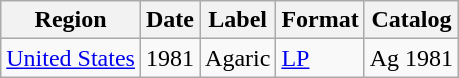<table class="wikitable">
<tr>
<th>Region</th>
<th>Date</th>
<th>Label</th>
<th>Format</th>
<th>Catalog</th>
</tr>
<tr>
<td><a href='#'>United States</a></td>
<td>1981</td>
<td>Agaric</td>
<td><a href='#'>LP</a></td>
<td>Ag 1981</td>
</tr>
</table>
